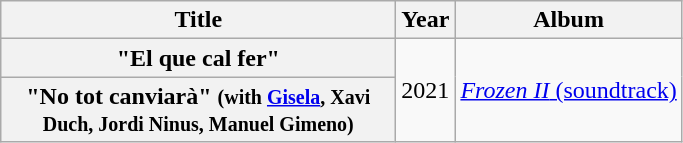<table class="wikitable plainrowheaders" style="text-align:center;">
<tr>
<th scope="col" style="width:16em;">Title</th>
<th scope="col">Year</th>
<th>Album</th>
</tr>
<tr>
<th scope="row">"El que cal fer"</th>
<td rowspan="2">2021</td>
<td rowspan="2"><a href='#'><em>Frozen II</em> (soundtrack)</a> </td>
</tr>
<tr>
<th scope="row">"No tot canviarà" <small>(with <a href='#'>Gisela</a>, Xavi Duch, Jordi Ninus, Manuel Gimeno)</small></th>
</tr>
</table>
